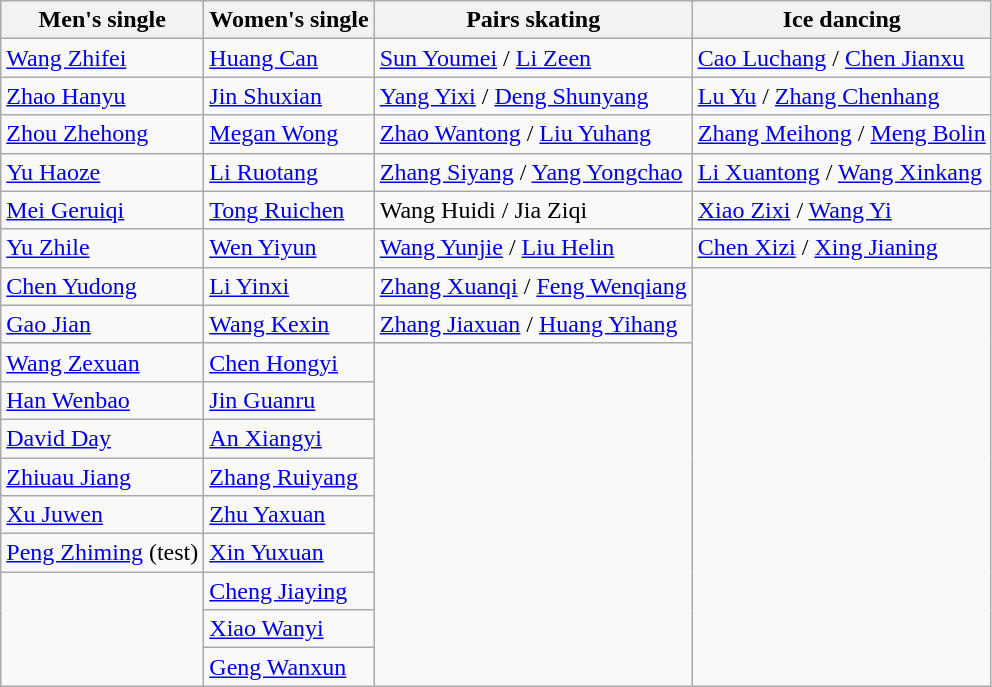<table class="wikitable">
<tr>
<th>Men's single</th>
<th>Women's single</th>
<th>Pairs skating</th>
<th>Ice dancing</th>
</tr>
<tr>
<td><a href='#'>Wang Zhifei</a></td>
<td><a href='#'>Huang Can</a></td>
<td><a href='#'>Sun Youmei</a> / <a href='#'>Li Zeen</a></td>
<td><a href='#'>Cao Luchang</a> / <a href='#'>Chen Jianxu</a></td>
</tr>
<tr>
<td><a href='#'>Zhao Hanyu</a></td>
<td><a href='#'>Jin Shuxian</a></td>
<td><a href='#'>Yang Yixi</a> / <a href='#'>Deng Shunyang</a></td>
<td><a href='#'>Lu Yu</a> / <a href='#'>Zhang Chenhang</a></td>
</tr>
<tr>
<td><a href='#'>Zhou Zhehong</a></td>
<td><a href='#'>Megan Wong</a></td>
<td><a href='#'>Zhao Wantong</a> / <a href='#'>Liu Yuhang</a></td>
<td><a href='#'>Zhang Meihong</a> / <a href='#'>Meng Bolin</a></td>
</tr>
<tr>
<td><a href='#'>Yu Haoze</a></td>
<td><a href='#'>Li Ruotang</a></td>
<td><a href='#'>Zhang Siyang</a> / <a href='#'>Yang Yongchao</a></td>
<td><a href='#'>Li Xuantong</a> / <a href='#'>Wang Xinkang</a></td>
</tr>
<tr>
<td><a href='#'>Mei Geruiqi</a></td>
<td><a href='#'>Tong Ruichen</a></td>
<td>Wang Huidi / Jia Ziqi</td>
<td><a href='#'>Xiao Zixi</a> / <a href='#'>Wang Yi</a></td>
</tr>
<tr>
<td><a href='#'>Yu Zhile</a></td>
<td><a href='#'>Wen Yiyun</a></td>
<td><a href='#'>Wang Yunjie</a> / <a href='#'>Liu Helin</a></td>
<td><a href='#'>Chen Xizi</a> / <a href='#'>Xing Jianing</a></td>
</tr>
<tr>
<td><a href='#'>Chen Yudong</a></td>
<td><a href='#'>Li Yinxi</a></td>
<td><a href='#'>Zhang Xuanqi</a> / <a href='#'>Feng Wenqiang</a></td>
<td rowspan=11></td>
</tr>
<tr>
<td><a href='#'>Gao Jian</a></td>
<td><a href='#'>Wang Kexin</a></td>
<td><a href='#'>Zhang Jiaxuan</a> / <a href='#'>Huang Yihang</a></td>
</tr>
<tr>
<td><a href='#'>Wang Zexuan</a></td>
<td><a href='#'>Chen Hongyi</a></td>
<td rowspan=9></td>
</tr>
<tr>
<td><a href='#'>Han Wenbao</a></td>
<td><a href='#'>Jin Guanru</a></td>
</tr>
<tr>
<td><a href='#'>David Day</a></td>
<td><a href='#'>An Xiangyi</a></td>
</tr>
<tr>
<td><a href='#'>Zhiuau Jiang</a></td>
<td><a href='#'>Zhang Ruiyang</a></td>
</tr>
<tr>
<td><a href='#'>Xu Juwen</a></td>
<td><a href='#'>Zhu Yaxuan</a></td>
</tr>
<tr>
<td><a href='#'>Peng Zhiming</a> (test)</td>
<td><a href='#'>Xin Yuxuan</a></td>
</tr>
<tr>
<td rowspan=3></td>
<td><a href='#'>Cheng Jiaying</a></td>
</tr>
<tr>
<td><a href='#'>Xiao Wanyi</a></td>
</tr>
<tr>
<td><a href='#'>Geng Wanxun</a></td>
</tr>
</table>
